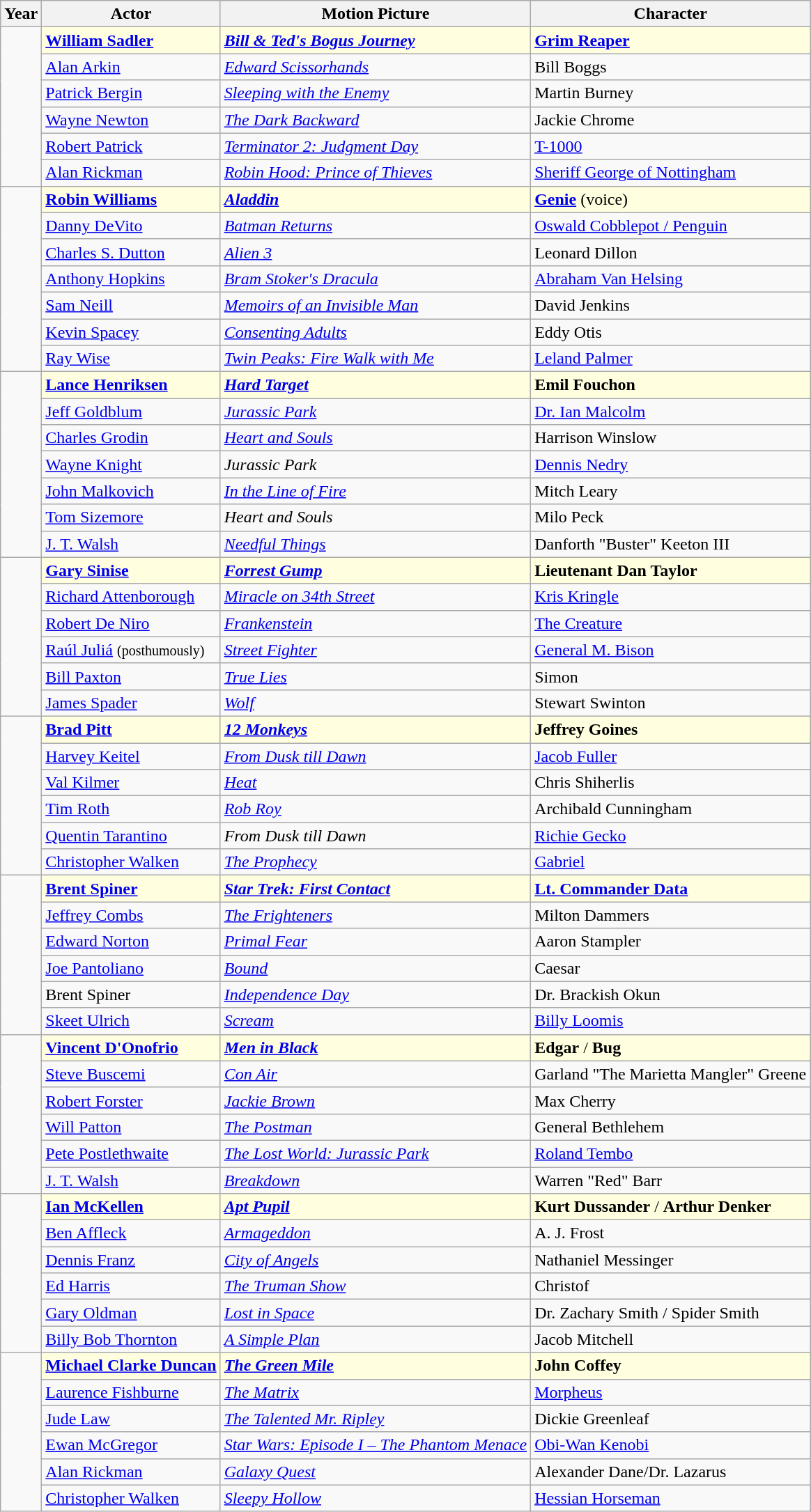<table class="wikitable" align="centre">
<tr>
<th>Year</th>
<th>Actor</th>
<th>Motion Picture</th>
<th>Character</th>
</tr>
<tr>
<td rowspan=6></td>
<td style="background:lightyellow"><strong><a href='#'>William Sadler</a></strong></td>
<td style="background:lightyellow"><strong><em><a href='#'>Bill & Ted's Bogus Journey</a></em></strong></td>
<td style="background:lightyellow"><strong><a href='#'>Grim Reaper</a></strong></td>
</tr>
<tr>
<td><a href='#'>Alan Arkin</a></td>
<td><em><a href='#'>Edward Scissorhands</a></em></td>
<td>Bill Boggs</td>
</tr>
<tr>
<td><a href='#'>Patrick Bergin</a></td>
<td><em><a href='#'>Sleeping with the Enemy</a></em></td>
<td>Martin Burney</td>
</tr>
<tr>
<td><a href='#'>Wayne Newton</a></td>
<td><em><a href='#'>The Dark Backward</a></em></td>
<td>Jackie Chrome</td>
</tr>
<tr>
<td><a href='#'>Robert Patrick</a></td>
<td><em><a href='#'>Terminator 2: Judgment Day</a></em></td>
<td><a href='#'>T-1000</a></td>
</tr>
<tr>
<td><a href='#'>Alan Rickman</a></td>
<td><em><a href='#'>Robin Hood: Prince of Thieves</a></em></td>
<td><a href='#'>Sheriff George of Nottingham</a></td>
</tr>
<tr>
<td rowspan=7></td>
<td style="background:lightyellow"><strong><a href='#'>Robin Williams</a></strong></td>
<td style="background:lightyellow"><strong><em><a href='#'>Aladdin</a></em></strong></td>
<td style="background:lightyellow"><strong><a href='#'>Genie</a></strong> (voice)</td>
</tr>
<tr>
<td><a href='#'>Danny DeVito</a></td>
<td><em><a href='#'>Batman Returns</a></em></td>
<td><a href='#'>Oswald Cobblepot / Penguin</a></td>
</tr>
<tr>
<td><a href='#'>Charles S. Dutton</a></td>
<td><em><a href='#'>Alien 3</a></em></td>
<td>Leonard Dillon</td>
</tr>
<tr>
<td><a href='#'>Anthony Hopkins</a></td>
<td><em><a href='#'>Bram Stoker's Dracula</a></em></td>
<td><a href='#'>Abraham Van Helsing</a></td>
</tr>
<tr>
<td><a href='#'>Sam Neill</a></td>
<td><em><a href='#'>Memoirs of an Invisible Man</a></em></td>
<td>David Jenkins</td>
</tr>
<tr>
<td><a href='#'>Kevin Spacey</a></td>
<td><em><a href='#'>Consenting Adults</a></em></td>
<td>Eddy Otis</td>
</tr>
<tr>
<td><a href='#'>Ray Wise</a></td>
<td><em><a href='#'>Twin Peaks: Fire Walk with Me</a></em></td>
<td><a href='#'>Leland Palmer</a></td>
</tr>
<tr>
<td rowspan=7></td>
<td style="background:lightyellow"><strong><a href='#'>Lance Henriksen</a></strong></td>
<td style="background:lightyellow"><strong><em><a href='#'>Hard Target</a></em></strong></td>
<td style="background:lightyellow"><strong>Emil Fouchon</strong></td>
</tr>
<tr>
<td><a href='#'>Jeff Goldblum</a></td>
<td><em><a href='#'>Jurassic Park</a></em></td>
<td><a href='#'>Dr. Ian Malcolm</a></td>
</tr>
<tr>
<td><a href='#'>Charles Grodin</a></td>
<td><em><a href='#'>Heart and Souls</a></em></td>
<td>Harrison Winslow</td>
</tr>
<tr>
<td><a href='#'>Wayne Knight</a></td>
<td><em>Jurassic Park</em></td>
<td><a href='#'>Dennis Nedry</a></td>
</tr>
<tr>
<td><a href='#'>John Malkovich</a></td>
<td><em><a href='#'>In the Line of Fire</a></em></td>
<td>Mitch Leary</td>
</tr>
<tr>
<td><a href='#'>Tom Sizemore</a></td>
<td><em>Heart and Souls</em></td>
<td>Milo Peck</td>
</tr>
<tr>
<td><a href='#'>J. T. Walsh</a></td>
<td><em><a href='#'>Needful Things</a></em></td>
<td>Danforth "Buster" Keeton III</td>
</tr>
<tr>
<td rowspan=6></td>
<td style="background:lightyellow"><strong><a href='#'>Gary Sinise</a></strong></td>
<td style="background:lightyellow"><strong><em><a href='#'>Forrest Gump</a></em></strong></td>
<td style="background:lightyellow"><strong>Lieutenant Dan Taylor</strong></td>
</tr>
<tr>
<td><a href='#'>Richard Attenborough</a></td>
<td><em><a href='#'>Miracle on 34th Street</a></em></td>
<td><a href='#'>Kris Kringle</a></td>
</tr>
<tr>
<td><a href='#'>Robert De Niro</a></td>
<td><em><a href='#'>Frankenstein</a></em></td>
<td><a href='#'>The Creature</a></td>
</tr>
<tr>
<td><a href='#'>Raúl Juliá</a> <small>(posthumously)</small></td>
<td><em><a href='#'>Street Fighter</a></em></td>
<td><a href='#'>General M. Bison</a></td>
</tr>
<tr>
<td><a href='#'>Bill Paxton</a></td>
<td><em><a href='#'>True Lies</a></em></td>
<td>Simon</td>
</tr>
<tr>
<td><a href='#'>James Spader</a></td>
<td><em><a href='#'>Wolf</a></em></td>
<td>Stewart Swinton</td>
</tr>
<tr>
<td rowspan=6></td>
<td style="background:lightyellow"><strong><a href='#'>Brad Pitt</a></strong></td>
<td style="background:lightyellow"><strong><em><a href='#'>12 Monkeys</a></em></strong></td>
<td style="background:lightyellow"><strong>Jeffrey Goines</strong></td>
</tr>
<tr>
<td><a href='#'>Harvey Keitel</a></td>
<td><em><a href='#'>From Dusk till Dawn</a></em></td>
<td><a href='#'>Jacob Fuller</a></td>
</tr>
<tr>
<td><a href='#'>Val Kilmer</a></td>
<td><em><a href='#'>Heat</a></em></td>
<td>Chris Shiherlis</td>
</tr>
<tr>
<td><a href='#'>Tim Roth</a></td>
<td><em><a href='#'>Rob Roy</a></em></td>
<td>Archibald Cunningham</td>
</tr>
<tr>
<td><a href='#'>Quentin Tarantino</a></td>
<td><em>From Dusk till Dawn</em></td>
<td><a href='#'>Richie Gecko</a></td>
</tr>
<tr>
<td><a href='#'>Christopher Walken</a></td>
<td><em><a href='#'>The Prophecy</a></em></td>
<td><a href='#'>Gabriel</a></td>
</tr>
<tr>
<td rowspan=6></td>
<td style="background:lightyellow"><strong><a href='#'>Brent Spiner</a></strong></td>
<td style="background:lightyellow"><strong><em><a href='#'>Star Trek: First Contact</a></em></strong></td>
<td style="background:lightyellow"><strong><a href='#'>Lt. Commander Data</a></strong></td>
</tr>
<tr>
<td><a href='#'>Jeffrey Combs</a></td>
<td><em><a href='#'>The Frighteners</a></em></td>
<td>Milton Dammers</td>
</tr>
<tr>
<td><a href='#'>Edward Norton</a></td>
<td><em><a href='#'>Primal Fear</a></em></td>
<td>Aaron Stampler</td>
</tr>
<tr>
<td><a href='#'>Joe Pantoliano</a></td>
<td><em><a href='#'>Bound</a></em></td>
<td>Caesar</td>
</tr>
<tr>
<td>Brent Spiner</td>
<td><em><a href='#'>Independence Day</a></em></td>
<td>Dr. Brackish Okun</td>
</tr>
<tr>
<td><a href='#'>Skeet Ulrich</a></td>
<td><em><a href='#'>Scream</a></em></td>
<td><a href='#'>Billy Loomis</a></td>
</tr>
<tr>
<td rowspan=6></td>
<td style="background:lightyellow"><strong><a href='#'>Vincent D'Onofrio</a></strong></td>
<td style="background:lightyellow"><strong><em><a href='#'>Men in Black</a></em></strong></td>
<td style="background:lightyellow"><strong>Edgar</strong> / <strong>Bug</strong></td>
</tr>
<tr>
<td><a href='#'>Steve Buscemi</a></td>
<td><em><a href='#'>Con Air</a></em></td>
<td>Garland "The Marietta Mangler" Greene</td>
</tr>
<tr>
<td><a href='#'>Robert Forster</a></td>
<td><em><a href='#'>Jackie Brown</a></em></td>
<td>Max Cherry</td>
</tr>
<tr>
<td><a href='#'>Will Patton</a></td>
<td><em><a href='#'>The Postman</a></em></td>
<td>General Bethlehem</td>
</tr>
<tr>
<td><a href='#'>Pete Postlethwaite</a></td>
<td><em><a href='#'>The Lost World: Jurassic Park</a></em></td>
<td><a href='#'>Roland Tembo</a></td>
</tr>
<tr>
<td><a href='#'>J. T. Walsh</a></td>
<td><em><a href='#'>Breakdown</a></em></td>
<td>Warren "Red" Barr</td>
</tr>
<tr>
<td rowspan=6></td>
<td style="background:lightyellow"><strong><a href='#'>Ian McKellen</a></strong></td>
<td style="background:lightyellow"><strong><em><a href='#'>Apt Pupil</a></em></strong></td>
<td style="background:lightyellow"><strong>Kurt Dussander</strong> / <strong>Arthur Denker</strong></td>
</tr>
<tr>
<td><a href='#'>Ben Affleck</a></td>
<td><em><a href='#'>Armageddon</a></em></td>
<td>A. J. Frost</td>
</tr>
<tr>
<td><a href='#'>Dennis Franz</a></td>
<td><em><a href='#'>City of Angels</a></em></td>
<td>Nathaniel Messinger</td>
</tr>
<tr>
<td><a href='#'>Ed Harris</a></td>
<td><em><a href='#'>The Truman Show</a></em></td>
<td>Christof</td>
</tr>
<tr>
<td><a href='#'>Gary Oldman</a></td>
<td><em><a href='#'>Lost in Space</a></em></td>
<td>Dr. Zachary Smith / Spider Smith</td>
</tr>
<tr>
<td><a href='#'>Billy Bob Thornton</a></td>
<td><em><a href='#'>A Simple Plan</a></em></td>
<td>Jacob Mitchell</td>
</tr>
<tr>
<td rowspan=6></td>
<td style="background:lightyellow"><strong><a href='#'>Michael Clarke Duncan</a></strong></td>
<td style="background:lightyellow"><strong><em><a href='#'>The Green Mile</a></em></strong></td>
<td style="background:lightyellow"><strong>John Coffey</strong></td>
</tr>
<tr>
<td><a href='#'>Laurence Fishburne</a></td>
<td><em><a href='#'>The Matrix</a></em></td>
<td><a href='#'>Morpheus</a></td>
</tr>
<tr>
<td><a href='#'>Jude Law</a></td>
<td><em><a href='#'>The Talented Mr. Ripley</a></em></td>
<td>Dickie Greenleaf</td>
</tr>
<tr>
<td><a href='#'>Ewan McGregor</a></td>
<td><em><a href='#'>Star Wars: Episode I – The Phantom Menace</a></em></td>
<td><a href='#'>Obi-Wan Kenobi</a></td>
</tr>
<tr>
<td><a href='#'>Alan Rickman</a></td>
<td><em><a href='#'>Galaxy Quest</a></em></td>
<td>Alexander Dane/Dr. Lazarus</td>
</tr>
<tr>
<td><a href='#'>Christopher Walken</a></td>
<td><em><a href='#'>Sleepy Hollow</a></em></td>
<td><a href='#'>Hessian Horseman</a></td>
</tr>
</table>
